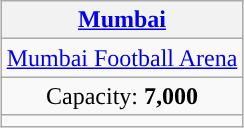<table class="wikitable" style="text-align:center;margin:auto;">
<tr>
<th><a href='#'>Mumbai</a></th>
</tr>
<tr>
<td><a href='#'>Mumbai Football Arena</a></td>
</tr>
<tr>
<td>Capacity: <strong>7,000</strong></td>
</tr>
<tr>
<td></td>
</tr>
</table>
